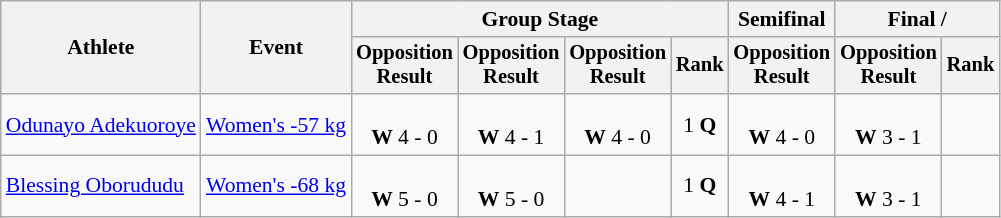<table class="wikitable" style="font-size:90%;">
<tr>
<th rowspan=2>Athlete</th>
<th rowspan=2>Event</th>
<th colspan=4>Group Stage</th>
<th>Semifinal</th>
<th colspan=2>Final / </th>
</tr>
<tr style="font-size: 95%">
<th>Opposition<br>Result</th>
<th>Opposition<br>Result</th>
<th>Opposition<br>Result</th>
<th>Rank</th>
<th>Opposition<br>Result</th>
<th>Opposition<br>Result</th>
<th>Rank</th>
</tr>
<tr align=center>
<td align=left><a href='#'>Odunayo Adekuoroye</a></td>
<td align=left><a href='#'>Women's -57 kg</a></td>
<td><br><strong>W</strong> 4 - 0</td>
<td><br><strong>W</strong> 4 - 1</td>
<td><br><strong>W</strong> 4 - 0</td>
<td>1 <strong>Q</strong></td>
<td><br><strong>W</strong> 4 - 0</td>
<td><br><strong>W</strong> 3 - 1</td>
<td></td>
</tr>
<tr align=center>
<td align=left><a href='#'>Blessing Oborududu</a></td>
<td align=left><a href='#'>Women's -68 kg</a></td>
<td><br><strong>W</strong> 5 - 0</td>
<td><br><strong>W</strong> 5 - 0</td>
<td></td>
<td>1 <strong>Q</strong></td>
<td><br><strong>W</strong> 4 - 1</td>
<td><br><strong>W</strong> 3 - 1</td>
<td></td>
</tr>
</table>
